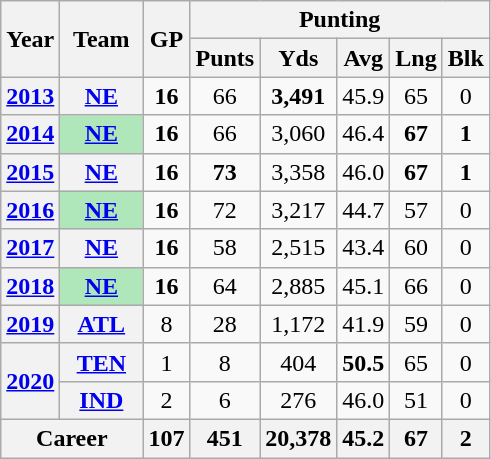<table class="wikitable" style="text-align:center;">
<tr>
<th rowspan="2">Year</th>
<th rowspan="2">Team</th>
<th rowspan="2">GP</th>
<th colspan="5">Punting</th>
</tr>
<tr>
<th>Punts</th>
<th>Yds</th>
<th>Avg</th>
<th>Lng</th>
<th>Blk</th>
</tr>
<tr>
<th><a href='#'>2013</a></th>
<th><a href='#'>NE</a></th>
<td><strong>16</strong></td>
<td>66</td>
<td><strong>3,491</strong></td>
<td>45.9</td>
<td>65</td>
<td>0</td>
</tr>
<tr>
<th><a href='#'>2014</a></th>
<th style="background:#afe6ba; width:3em;"><a href='#'>NE</a></th>
<td><strong>16</strong></td>
<td>66</td>
<td>3,060</td>
<td>46.4</td>
<td><strong>67</strong></td>
<td><strong>1</strong></td>
</tr>
<tr>
<th><a href='#'>2015</a></th>
<th><a href='#'>NE</a></th>
<td><strong>16</strong></td>
<td><strong>73</strong></td>
<td>3,358</td>
<td>46.0</td>
<td><strong>67</strong></td>
<td><strong>1</strong></td>
</tr>
<tr>
<th><a href='#'>2016</a></th>
<th style="background:#afe6ba; width:3em;"><a href='#'>NE</a></th>
<td><strong>16</strong></td>
<td>72</td>
<td>3,217</td>
<td>44.7</td>
<td>57</td>
<td>0</td>
</tr>
<tr>
<th><a href='#'>2017</a></th>
<th><a href='#'>NE</a></th>
<td><strong>16</strong></td>
<td>58</td>
<td>2,515</td>
<td>43.4</td>
<td>60</td>
<td>0</td>
</tr>
<tr>
<th><a href='#'>2018</a></th>
<th style="background:#afe6ba; width:3em;"><a href='#'>NE</a></th>
<td><strong>16</strong></td>
<td>64</td>
<td>2,885</td>
<td>45.1</td>
<td>66</td>
<td>0</td>
</tr>
<tr>
<th><a href='#'>2019</a></th>
<th><a href='#'>ATL</a></th>
<td>8</td>
<td>28</td>
<td>1,172</td>
<td>41.9</td>
<td>59</td>
<td>0</td>
</tr>
<tr>
<th rowspan="2"><a href='#'>2020</a></th>
<th><a href='#'>TEN</a></th>
<td>1</td>
<td>8</td>
<td>404</td>
<td><strong>50.5</strong></td>
<td>65</td>
<td>0</td>
</tr>
<tr>
<th><a href='#'>IND</a></th>
<td>2</td>
<td>6</td>
<td>276</td>
<td>46.0</td>
<td>51</td>
<td>0</td>
</tr>
<tr>
<th colspan="2">Career</th>
<th>107</th>
<th>451</th>
<th>20,378</th>
<th>45.2</th>
<th>67</th>
<th>2</th>
</tr>
</table>
